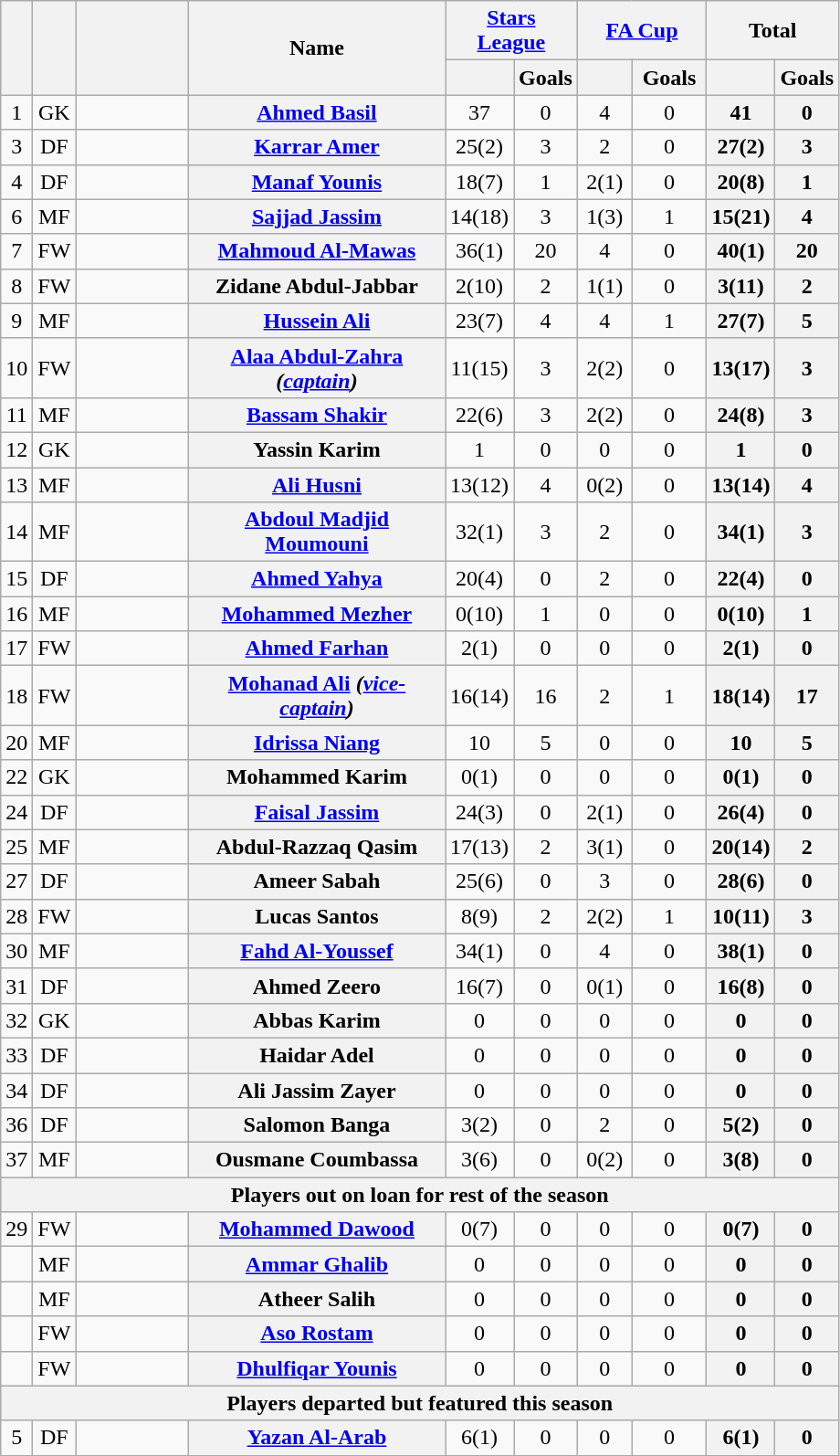<table class="wikitable sortable plainrowheaders" style="text-align:center">
<tr>
<th rowspan="2"></th>
<th rowspan="2"></th>
<th rowspan="2" style="width:75px;"></th>
<th rowspan="2" style="width:180px;">Name</th>
<th colspan="2" style="width:87px;"><a href='#'>Stars League</a></th>
<th colspan="2" style="width:87px;"><a href='#'>FA Cup</a></th>
<th colspan="2" style="width:87px;">Total</th>
</tr>
<tr>
<th></th>
<th>Goals</th>
<th></th>
<th>Goals</th>
<th></th>
<th>Goals</th>
</tr>
<tr>
<td>1</td>
<td>GK</td>
<td></td>
<th scope="row"><a href='#'>Ahmed Basil</a><br></th>
<td>37</td>
<td>0<br></td>
<td>4</td>
<td>0<br></td>
<th>41</th>
<th>0</th>
</tr>
<tr>
<td>3</td>
<td>DF</td>
<td></td>
<th scope="row"><a href='#'>Karrar Amer</a><br></th>
<td>25(2)</td>
<td>3<br></td>
<td>2</td>
<td>0<br></td>
<th>27(2)</th>
<th>3</th>
</tr>
<tr>
<td>4</td>
<td>DF</td>
<td></td>
<th scope="row"><a href='#'>Manaf Younis</a><br></th>
<td>18(7)</td>
<td>1<br></td>
<td>2(1)</td>
<td>0<br></td>
<th>20(8)</th>
<th>1</th>
</tr>
<tr>
<td>6</td>
<td>MF</td>
<td></td>
<th scope="row"><a href='#'>Sajjad Jassim</a><br></th>
<td>14(18)</td>
<td>3<br></td>
<td>1(3)</td>
<td>1<br></td>
<th>15(21)</th>
<th>4</th>
</tr>
<tr>
<td>7</td>
<td>FW</td>
<td></td>
<th scope="row"><a href='#'>Mahmoud Al-Mawas</a><br></th>
<td>36(1)</td>
<td>20<br></td>
<td>4</td>
<td>0<br></td>
<th>40(1)</th>
<th>20</th>
</tr>
<tr>
<td>8</td>
<td>FW</td>
<td></td>
<th scope="row">Zidane Abdul-Jabbar<br></th>
<td>2(10)</td>
<td>2<br></td>
<td>1(1)</td>
<td>0<br></td>
<th>3(11)</th>
<th>2</th>
</tr>
<tr>
<td>9</td>
<td>MF</td>
<td></td>
<th scope="row"><a href='#'>Hussein Ali</a><br></th>
<td>23(7)</td>
<td>4<br></td>
<td>4</td>
<td>1<br></td>
<th>27(7)</th>
<th>5</th>
</tr>
<tr>
<td>10</td>
<td>FW</td>
<td></td>
<th scope="row"><a href='#'>Alaa Abdul-Zahra</a> <em>(<a href='#'>captain</a>)</em><br></th>
<td>11(15)</td>
<td>3<br></td>
<td>2(2)</td>
<td>0<br></td>
<th>13(17)</th>
<th>3</th>
</tr>
<tr>
<td>11</td>
<td>MF</td>
<td></td>
<th scope="row"><a href='#'>Bassam Shakir</a><br></th>
<td>22(6)</td>
<td>3<br></td>
<td>2(2)</td>
<td>0<br></td>
<th>24(8)</th>
<th>3</th>
</tr>
<tr>
<td>12</td>
<td>GK</td>
<td></td>
<th scope="row">Yassin Karim<br></th>
<td>1</td>
<td>0<br></td>
<td>0</td>
<td>0<br></td>
<th>1</th>
<th>0</th>
</tr>
<tr>
<td>13</td>
<td>MF</td>
<td></td>
<th scope="row"><a href='#'>Ali Husni</a><br></th>
<td>13(12)</td>
<td>4<br></td>
<td>0(2)</td>
<td>0<br></td>
<th>13(14)</th>
<th>4</th>
</tr>
<tr>
<td>14</td>
<td>MF</td>
<td></td>
<th scope="row"><a href='#'>Abdoul Madjid Moumouni</a><br></th>
<td>32(1)</td>
<td>3<br></td>
<td>2</td>
<td>0<br></td>
<th>34(1)</th>
<th>3</th>
</tr>
<tr>
<td>15</td>
<td>DF</td>
<td></td>
<th scope="row"><a href='#'>Ahmed Yahya</a><br></th>
<td>20(4)</td>
<td>0<br></td>
<td>2</td>
<td>0<br></td>
<th>22(4)</th>
<th>0</th>
</tr>
<tr>
<td>16</td>
<td>MF</td>
<td></td>
<th scope="row"><a href='#'>Mohammed Mezher</a><br></th>
<td>0(10)</td>
<td>1<br></td>
<td>0</td>
<td>0<br></td>
<th>0(10)</th>
<th>1</th>
</tr>
<tr>
<td>17</td>
<td>FW</td>
<td></td>
<th scope="row"><a href='#'>Ahmed Farhan</a><br></th>
<td>2(1)</td>
<td>0<br></td>
<td>0</td>
<td>0<br></td>
<th>2(1)</th>
<th>0</th>
</tr>
<tr>
<td>18</td>
<td>FW</td>
<td></td>
<th scope="row"><a href='#'>Mohanad Ali</a> <em>(<a href='#'>vice-captain</a>)</em><br></th>
<td>16(14)</td>
<td>16<br></td>
<td>2</td>
<td>1<br></td>
<th>18(14)</th>
<th>17</th>
</tr>
<tr>
<td>20</td>
<td>MF</td>
<td></td>
<th scope="row"><a href='#'>Idrissa Niang</a><br></th>
<td>10</td>
<td>5<br></td>
<td>0</td>
<td>0<br></td>
<th>10</th>
<th>5</th>
</tr>
<tr>
<td>22</td>
<td>GK</td>
<td></td>
<th scope="row">Mohammed Karim<br></th>
<td>0(1)</td>
<td>0<br></td>
<td>0</td>
<td>0<br></td>
<th>0(1)</th>
<th>0</th>
</tr>
<tr>
<td>24</td>
<td>DF</td>
<td></td>
<th scope="row"><a href='#'>Faisal Jassim</a><br></th>
<td>24(3)</td>
<td>0<br></td>
<td>2(1)</td>
<td>0<br></td>
<th>26(4)</th>
<th>0</th>
</tr>
<tr>
<td>25</td>
<td>MF</td>
<td></td>
<th scope="row">Abdul-Razzaq Qasim<br></th>
<td>17(13)</td>
<td>2<br></td>
<td>3(1)</td>
<td>0<br></td>
<th>20(14)</th>
<th>2</th>
</tr>
<tr>
<td>27</td>
<td>DF</td>
<td></td>
<th scope="row">Ameer Sabah<br></th>
<td>25(6)</td>
<td>0<br></td>
<td>3</td>
<td>0<br></td>
<th>28(6)</th>
<th>0</th>
</tr>
<tr>
<td>28</td>
<td>FW</td>
<td></td>
<th scope="row">Lucas Santos<br></th>
<td>8(9)</td>
<td>2<br></td>
<td>2(2)</td>
<td>1<br></td>
<th>10(11)</th>
<th>3</th>
</tr>
<tr>
<td>30</td>
<td>MF</td>
<td></td>
<th scope="row"><a href='#'>Fahd Al-Youssef</a><br></th>
<td>34(1)</td>
<td>0<br></td>
<td>4</td>
<td>0<br></td>
<th>38(1)</th>
<th>0</th>
</tr>
<tr>
<td>31</td>
<td>DF</td>
<td></td>
<th scope="row">Ahmed Zeero<br></th>
<td>16(7)</td>
<td>0<br></td>
<td>0(1)</td>
<td>0<br></td>
<th>16(8)</th>
<th>0</th>
</tr>
<tr>
<td>32</td>
<td>GK</td>
<td></td>
<th scope="row">Abbas Karim<br></th>
<td>0</td>
<td>0<br></td>
<td>0</td>
<td>0<br></td>
<th>0</th>
<th>0</th>
</tr>
<tr>
<td>33</td>
<td>DF</td>
<td></td>
<th scope="row">Haidar Adel<br></th>
<td>0</td>
<td>0<br></td>
<td>0</td>
<td>0<br></td>
<th>0</th>
<th>0</th>
</tr>
<tr>
<td>34</td>
<td>DF</td>
<td></td>
<th scope="row">Ali Jassim Zayer<br></th>
<td>0</td>
<td>0<br></td>
<td>0</td>
<td>0<br></td>
<th>0</th>
<th>0</th>
</tr>
<tr>
<td>36</td>
<td>DF</td>
<td></td>
<th scope="row">Salomon Banga<br></th>
<td>3(2)</td>
<td>0<br></td>
<td>2</td>
<td>0<br></td>
<th>5(2)</th>
<th>0</th>
</tr>
<tr>
<td>37</td>
<td>MF</td>
<td></td>
<th scope="row">Ousmane Coumbassa<br></th>
<td>3(6)</td>
<td>0<br></td>
<td>0(2)</td>
<td>0<br></td>
<th>3(8)</th>
<th>0</th>
</tr>
<tr>
<th colspan="14">Players out on loan for rest of the season</th>
</tr>
<tr>
<td>29</td>
<td>FW</td>
<td></td>
<th scope="row"><a href='#'>Mohammed Dawood</a><br></th>
<td>0(7)</td>
<td>0<br></td>
<td>0</td>
<td>0<br></td>
<th>0(7)</th>
<th>0</th>
</tr>
<tr>
<td></td>
<td>MF</td>
<td></td>
<th scope="row"><a href='#'>Ammar Ghalib</a><br></th>
<td>0</td>
<td>0<br></td>
<td>0</td>
<td>0<br></td>
<th>0</th>
<th>0</th>
</tr>
<tr>
<td></td>
<td>MF</td>
<td></td>
<th scope="row">Atheer Salih<br></th>
<td>0</td>
<td>0<br></td>
<td>0</td>
<td>0<br></td>
<th>0</th>
<th>0</th>
</tr>
<tr>
<td></td>
<td>FW</td>
<td></td>
<th scope="row"><a href='#'>Aso Rostam</a><br></th>
<td>0</td>
<td>0<br></td>
<td>0</td>
<td>0<br></td>
<th>0</th>
<th>0</th>
</tr>
<tr>
<td></td>
<td>FW</td>
<td></td>
<th scope="row"><a href='#'>Dhulfiqar Younis</a><br></th>
<td>0</td>
<td>0<br></td>
<td>0</td>
<td>0<br></td>
<th>0</th>
<th>0</th>
</tr>
<tr>
<th colspan="14">Players departed but featured this season</th>
</tr>
<tr>
<td>5</td>
<td>DF</td>
<td></td>
<th scope="row"><a href='#'>Yazan Al-Arab</a><br></th>
<td>6(1)</td>
<td>0<br></td>
<td>0</td>
<td>0<br></td>
<th>6(1)</th>
<th>0</th>
</tr>
</table>
